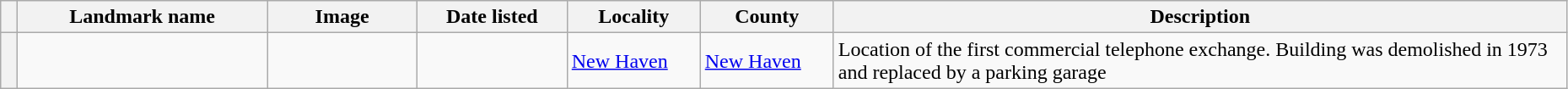<table class="wikitable" style="width:98%">
<tr>
<th width="1%"></th>
<th width="15%">Landmark name</th>
<th width="9%" class="unsortable">Image</th>
<th width="9%">Date listed</th>
<th width="8%">Locality</th>
<th width="8%">County</th>
<th width="44%" class="unsortable">Description</th>
</tr>
<tr>
<th></th>
<td></td>
<td></td>
<td></td>
<td><a href='#'>New Haven</a></td>
<td><a href='#'>New Haven</a></td>
<td>Location of the first commercial telephone exchange. Building was demolished in 1973 and replaced by a parking garage</td>
</tr>
</table>
